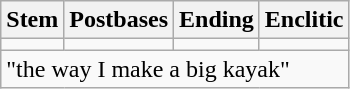<table class="wikitable">
<tr>
<th>Stem</th>
<th>Postbases</th>
<th>Ending</th>
<th>Enclitic</th>
</tr>
<tr>
<td></td>
<td></td>
<td></td>
<td></td>
</tr>
<tr>
<td colspan="7">"the way I make a big kayak"</td>
</tr>
</table>
